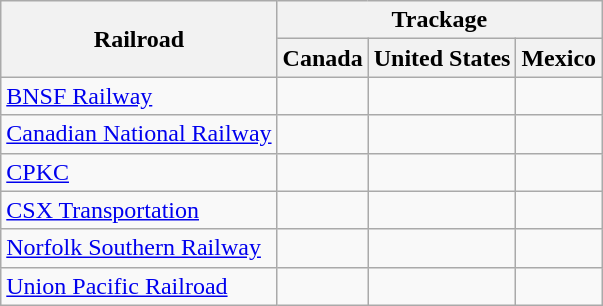<table class="wikitable">
<tr>
<th rowspan="2">Railroad</th>
<th colspan="3">Trackage</th>
</tr>
<tr>
<th>Canada</th>
<th>United States</th>
<th>Mexico</th>
</tr>
<tr>
<td><a href='#'>BNSF Railway</a></td>
<td></td>
<td></td>
<td></td>
</tr>
<tr>
<td><a href='#'>Canadian National Railway</a></td>
<td></td>
<td></td>
<td></td>
</tr>
<tr>
<td><a href='#'>CPKC</a></td>
<td></td>
<td></td>
<td></td>
</tr>
<tr>
<td><a href='#'>CSX Transportation</a></td>
<td></td>
<td></td>
<td></td>
</tr>
<tr>
<td><a href='#'>Norfolk Southern Railway</a></td>
<td></td>
<td></td>
<td></td>
</tr>
<tr>
<td><a href='#'>Union Pacific Railroad</a></td>
<td></td>
<td></td>
<td></td>
</tr>
</table>
